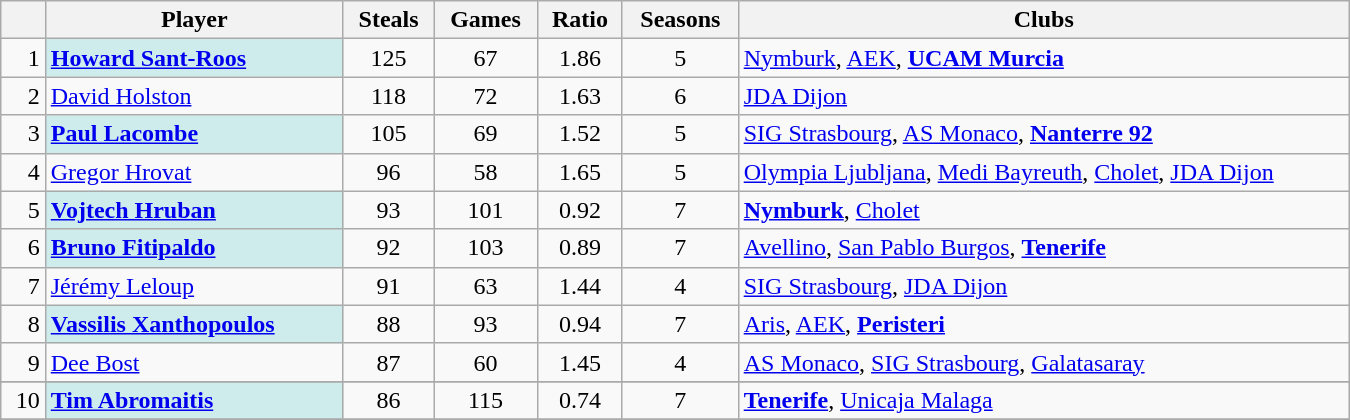<table class="wikitable" width="900">
<tr>
<th></th>
<th>Player</th>
<th>Steals</th>
<th>Games</th>
<th>Ratio</th>
<th>Seasons</th>
<th width=400>Clubs</th>
</tr>
<tr>
<td align="right">1</td>
<td bgcolor="#CFECEC"> <strong><a href='#'>Howard Sant-Roos</a></strong></td>
<td align="center">125</td>
<td align="center">67</td>
<td align="center">1.86</td>
<td align="center">5</td>
<td><a href='#'>Nymburk</a>, <a href='#'>AEK</a>, <strong><a href='#'>UCAM Murcia</a></strong></td>
</tr>
<tr>
<td align="right">2</td>
<td> <a href='#'>David Holston</a></td>
<td align="center">118</td>
<td align="center">72</td>
<td align="center">1.63</td>
<td align="center">6</td>
<td><a href='#'>JDA Dijon</a></td>
</tr>
<tr>
<td align="right">3</td>
<td bgcolor="#CFECEC"> <strong><a href='#'>Paul Lacombe</a></strong></td>
<td align="center">105</td>
<td align="center">69</td>
<td align="center">1.52</td>
<td align="center">5</td>
<td><a href='#'>SIG Strasbourg</a>, <a href='#'>AS Monaco</a>, <strong><a href='#'>Nanterre 92</a></strong></td>
</tr>
<tr>
<td align="right">4</td>
<td> <a href='#'>Gregor Hrovat</a></td>
<td align=center>96</td>
<td align="center">58</td>
<td align="center">1.65</td>
<td align="center">5</td>
<td><a href='#'>Olympia Ljubljana</a>, <a href='#'>Medi Bayreuth</a>, <a href='#'>Cholet</a>, <a href='#'>JDA Dijon</a></td>
</tr>
<tr>
<td align="right">5</td>
<td bgcolor="#CFECEC"> <strong><a href='#'>Vojtech Hruban</a></strong></td>
<td align="center">93</td>
<td align="center">101</td>
<td align="center">0.92</td>
<td align="center">7</td>
<td><strong><a href='#'>Nymburk</a></strong>, <a href='#'>Cholet</a></td>
</tr>
<tr>
<td align="right">6</td>
<td bgcolor="#CFECEC"> <strong><a href='#'>Bruno Fitipaldo</a></strong></td>
<td align="center">92</td>
<td align="center">103</td>
<td align="center">0.89</td>
<td align="center">7</td>
<td><a href='#'>Avellino</a>, <a href='#'>San Pablo Burgos</a>, <strong><a href='#'>Tenerife</a></strong></td>
</tr>
<tr>
<td align="right">7</td>
<td> <a href='#'>Jérémy Leloup</a></td>
<td align="center">91</td>
<td align="center">63</td>
<td align="center">1.44</td>
<td align="center">4</td>
<td><a href='#'>SIG Strasbourg</a>, <a href='#'>JDA Dijon</a></td>
</tr>
<tr>
<td align="right">8</td>
<td bgcolor="#CFECEC"> <strong><a href='#'>Vassilis Xanthopoulos</a></strong></td>
<td align="center">88</td>
<td align="center">93</td>
<td align="center">0.94</td>
<td align="center">7</td>
<td><a href='#'>Aris</a>, <a href='#'>AEK</a>, <strong><a href='#'>Peristeri</a></strong></td>
</tr>
<tr>
<td align="right">9</td>
<td> <a href='#'>Dee Bost</a></td>
<td align="center">87</td>
<td align="center">60</td>
<td align="center">1.45</td>
<td align="center">4</td>
<td><a href='#'>AS Monaco</a>, <a href='#'>SIG Strasbourg</a>, <a href='#'>Galatasaray</a></td>
</tr>
<tr>
</tr>
<tr>
<td align="right">10</td>
<td bgcolor="#CFECEC"> <strong><a href='#'>Tim Abromaitis</a></strong></td>
<td align="center">86</td>
<td align="center">115</td>
<td align="center">0.74</td>
<td align="center">7</td>
<td><strong><a href='#'>Tenerife</a></strong>, <a href='#'>Unicaja Malaga</a></td>
</tr>
<tr>
</tr>
</table>
